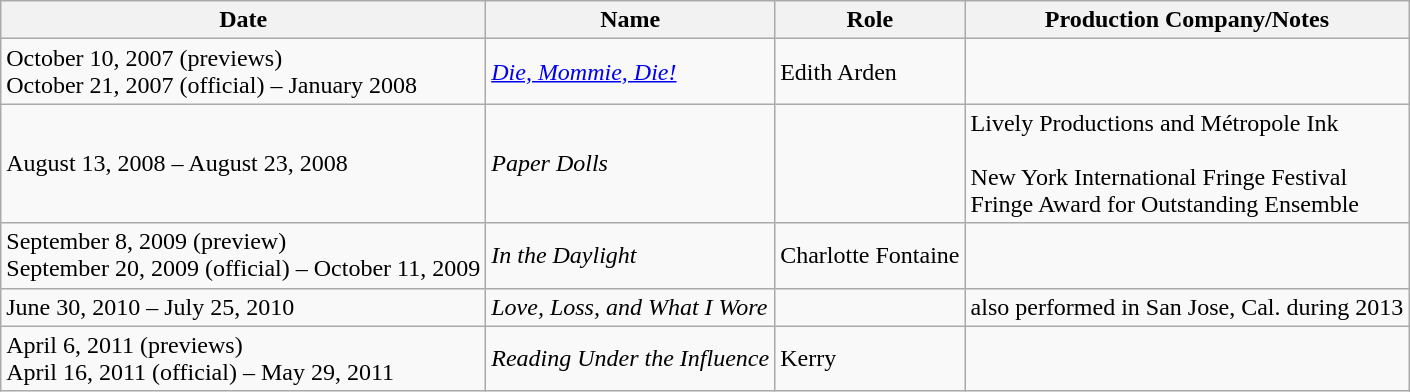<table class="wikitable sortable">
<tr>
<th>Date</th>
<th class="unsortable">Name</th>
<th class="unsortable">Role</th>
<th class="unsortable">Production Company/Notes</th>
</tr>
<tr>
<td>October 10, 2007 (previews)<br>October 21, 2007 (official) – January 2008</td>
<td><em><a href='#'>Die, Mommie, Die!</a></em></td>
<td>Edith Arden</td>
<td></td>
</tr>
<tr>
<td>August 13, 2008 – August 23, 2008</td>
<td><em>Paper Dolls</em></td>
<td></td>
<td>Lively Productions and Métropole Ink<br><br>New York International Fringe Festival<br>
Fringe Award for Outstanding Ensemble</td>
</tr>
<tr>
<td>September 8, 2009 (preview)<br>September 20, 2009 (official) – October 11, 2009</td>
<td><em>In the Daylight</em></td>
<td>Charlotte Fontaine</td>
<td></td>
</tr>
<tr>
<td>June 30, 2010 – July 25, 2010</td>
<td><em>Love, Loss, and What I Wore</em></td>
<td></td>
<td>also performed in San Jose, Cal. during 2013</td>
</tr>
<tr>
<td>April 6, 2011 (previews)<br>April 16, 2011 (official) – May 29, 2011</td>
<td><em>Reading Under the Influence</em></td>
<td>Kerry</td>
<td></td>
</tr>
</table>
